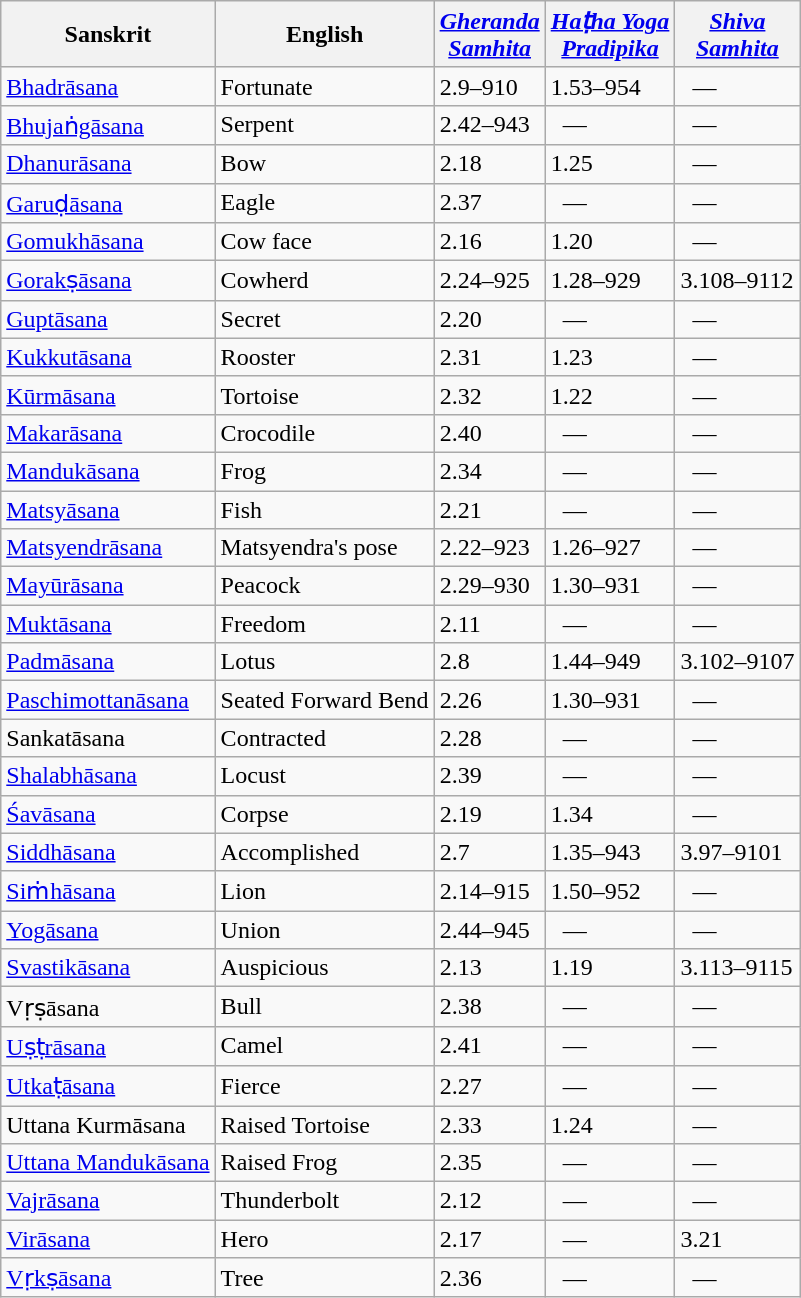<table class="wikitable sortable">
<tr>
<th>Sanskrit</th>
<th>English</th>
<th><em><a href='#'>Gheranda<br>Samhita</a></em><br></th>
<th><em><a href='#'>Haṭha Yoga<br>Pradipika</a></em><br></th>
<th><em><a href='#'>Shiva<br>Samhita</a></em><br></th>
</tr>
<tr>
<td><a href='#'>Bhadrāsana</a></td>
<td>Fortunate</td>
<td>2.9–910</td>
<td>1.53–954</td>
<td>  —</td>
</tr>
<tr>
<td><a href='#'>Bhujaṅgāsana</a></td>
<td>Serpent</td>
<td>2.42–943</td>
<td>  —</td>
<td>  —</td>
</tr>
<tr>
<td><a href='#'>Dhanurāsana</a></td>
<td>Bow</td>
<td>2.18</td>
<td>1.25</td>
<td>  —</td>
</tr>
<tr>
<td><a href='#'>Garuḍāsana</a></td>
<td>Eagle</td>
<td>2.37</td>
<td>  —</td>
<td>  —</td>
</tr>
<tr>
<td><a href='#'>Gomukhāsana</a></td>
<td>Cow face</td>
<td>2.16</td>
<td>1.20</td>
<td>  —</td>
</tr>
<tr>
<td><a href='#'>Gorakṣāsana</a></td>
<td>Cowherd</td>
<td>2.24–925</td>
<td>1.28–929</td>
<td>3.108–9112</td>
</tr>
<tr>
<td><a href='#'>Guptāsana</a></td>
<td>Secret</td>
<td>2.20</td>
<td>  —</td>
<td>  —</td>
</tr>
<tr>
<td><a href='#'>Kukkutāsana</a></td>
<td>Rooster</td>
<td>2.31</td>
<td>1.23</td>
<td>  —</td>
</tr>
<tr>
<td><a href='#'>Kūrmāsana</a></td>
<td>Tortoise</td>
<td>2.32</td>
<td>1.22</td>
<td>  —</td>
</tr>
<tr>
<td><a href='#'>Makarāsana</a></td>
<td>Crocodile</td>
<td>2.40</td>
<td>  —</td>
<td>  —</td>
</tr>
<tr>
<td><a href='#'>Mandukāsana</a></td>
<td>Frog</td>
<td>2.34</td>
<td>  —</td>
<td>  —</td>
</tr>
<tr>
<td><a href='#'>Matsyāsana</a></td>
<td>Fish</td>
<td>2.21</td>
<td>  —</td>
<td>  —</td>
</tr>
<tr>
<td><a href='#'>Matsyendrāsana</a></td>
<td>Matsyendra's pose</td>
<td>2.22–923</td>
<td>1.26–927</td>
<td>  —</td>
</tr>
<tr>
<td><a href='#'>Mayūrāsana</a></td>
<td>Peacock</td>
<td>2.29–930</td>
<td>1.30–931</td>
<td>  —</td>
</tr>
<tr>
<td><a href='#'>Muktāsana</a></td>
<td>Freedom</td>
<td>2.11</td>
<td>  —</td>
<td>  —</td>
</tr>
<tr>
<td><a href='#'>Padmāsana</a></td>
<td>Lotus</td>
<td>2.8</td>
<td>1.44–949</td>
<td>3.102–9107</td>
</tr>
<tr>
<td><a href='#'>Paschimottanāsana</a></td>
<td>Seated Forward Bend</td>
<td>2.26</td>
<td>1.30–931</td>
<td>  —</td>
</tr>
<tr>
<td>Sankatāsana</td>
<td>Contracted</td>
<td>2.28</td>
<td>  —</td>
<td>  —</td>
</tr>
<tr>
<td><a href='#'>Shalabhāsana</a></td>
<td>Locust</td>
<td>2.39</td>
<td>  —</td>
<td>  —</td>
</tr>
<tr>
<td><a href='#'>Śavāsana</a></td>
<td>Corpse</td>
<td>2.19</td>
<td>1.34</td>
<td>  —</td>
</tr>
<tr>
<td><a href='#'>Siddhāsana</a></td>
<td>Accomplished</td>
<td>2.7</td>
<td>1.35–943</td>
<td>3.97–9101</td>
</tr>
<tr>
<td><a href='#'>Siṁhāsana</a></td>
<td>Lion</td>
<td>2.14–915</td>
<td>1.50–952</td>
<td>  —</td>
</tr>
<tr>
<td><a href='#'>Yogāsana</a></td>
<td>Union</td>
<td>2.44–945</td>
<td>  —</td>
<td>  —</td>
</tr>
<tr>
<td><a href='#'>Svastikāsana</a></td>
<td>Auspicious</td>
<td>2.13</td>
<td>1.19</td>
<td>3.113–9115</td>
</tr>
<tr>
<td>Vṛṣāsana</td>
<td>Bull</td>
<td>2.38</td>
<td>  —</td>
<td>  —</td>
</tr>
<tr>
<td><a href='#'>Uṣṭrāsana</a></td>
<td>Camel</td>
<td>2.41</td>
<td>  —</td>
<td>  —</td>
</tr>
<tr>
<td><a href='#'>Utkaṭāsana</a></td>
<td>Fierce</td>
<td>2.27</td>
<td>  —</td>
<td>  —</td>
</tr>
<tr>
<td>Uttana Kurmāsana</td>
<td>Raised Tortoise</td>
<td>2.33</td>
<td>1.24</td>
<td>  —</td>
</tr>
<tr>
<td><a href='#'>Uttana Mandukāsana</a></td>
<td>Raised Frog</td>
<td>2.35</td>
<td>  —</td>
<td>  —</td>
</tr>
<tr>
<td><a href='#'>Vajrāsana</a></td>
<td>Thunderbolt</td>
<td>2.12</td>
<td>  —</td>
<td>  —</td>
</tr>
<tr>
<td><a href='#'>Virāsana</a></td>
<td>Hero</td>
<td>2.17</td>
<td>  —</td>
<td>3.21</td>
</tr>
<tr>
<td><a href='#'>Vṛkṣāsana</a></td>
<td>Tree</td>
<td>2.36</td>
<td>  —</td>
<td>  —</td>
</tr>
</table>
